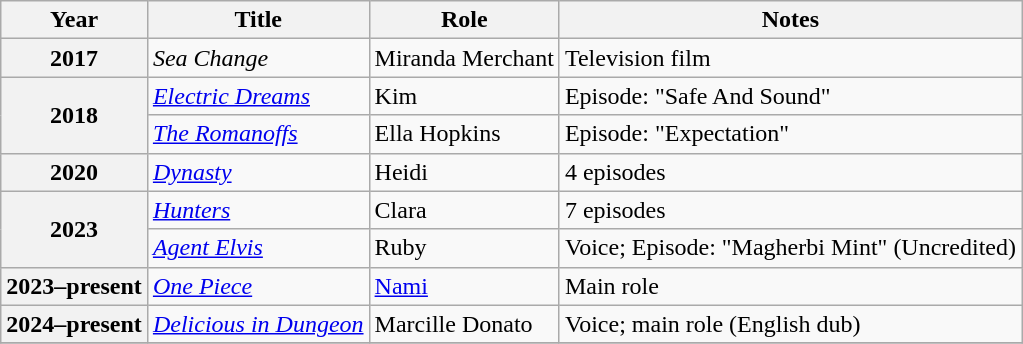<table class="wikitable plainrowheaders sortable"  style=font-size:100%>
<tr>
<th scope="col">Year</th>
<th scope="col">Title</th>
<th scope="col">Role</th>
<th scope="col">Notes</th>
</tr>
<tr>
<th scope=row>2017</th>
<td><em>Sea Change</em></td>
<td>Miranda Merchant</td>
<td>Television film</td>
</tr>
<tr>
<th scope=row rowspan="2">2018</th>
<td><em><a href='#'>Electric Dreams</a></em></td>
<td>Kim</td>
<td>Episode: "Safe And Sound"</td>
</tr>
<tr>
<td><em><a href='#'>The Romanoffs</a></em></td>
<td>Ella Hopkins</td>
<td>Episode: "Expectation"</td>
</tr>
<tr>
<th scope=row>2020</th>
<td><em><a href='#'>Dynasty</a></em></td>
<td>Heidi</td>
<td>4 episodes</td>
</tr>
<tr>
<th scope=row rowspan="2">2023</th>
<td><em><a href='#'>Hunters</a></em></td>
<td>Clara</td>
<td>7 episodes</td>
</tr>
<tr>
<td><em><a href='#'>Agent Elvis</a></em></td>
<td>Ruby</td>
<td>Voice; Episode: "Magherbi Mint" (Uncredited)</td>
</tr>
<tr>
<th scope=row>2023–present</th>
<td><em><a href='#'>One Piece</a></em></td>
<td><a href='#'>Nami</a></td>
<td>Main role</td>
</tr>
<tr>
<th scope=row>2024–present</th>
<td><em><a href='#'>Delicious in Dungeon</a></em></td>
<td>Marcille Donato</td>
<td>Voice; main role (English dub)</td>
</tr>
<tr>
</tr>
</table>
